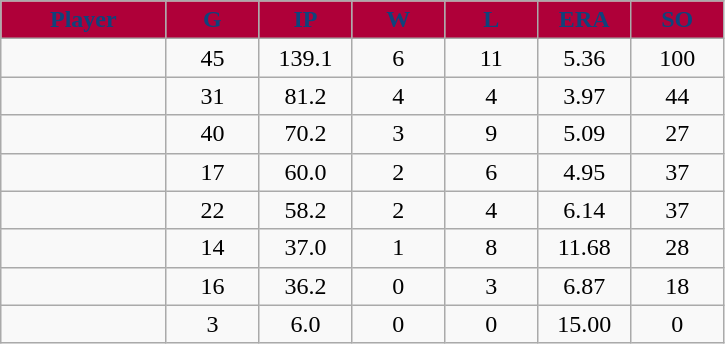<table class="wikitable sortable">
<tr>
<th style="background:#af0039;color:#0f437c;" width="16%">Player</th>
<th style="background:#af0039;color:#0f437c;" width="9%">G</th>
<th style="background:#af0039;color:#0f437c;" width="9%">IP</th>
<th style="background:#af0039;color:#0f437c;" width="9%">W</th>
<th style="background:#af0039;color:#0f437c;" width="9%">L</th>
<th style="background:#af0039;color:#0f437c;" width="9%">ERA</th>
<th style="background:#af0039;color:#0f437c;" width="9%">SO</th>
</tr>
<tr align="center">
<td></td>
<td>45</td>
<td>139.1</td>
<td>6</td>
<td>11</td>
<td>5.36</td>
<td>100</td>
</tr>
<tr align="center">
<td></td>
<td>31</td>
<td>81.2</td>
<td>4</td>
<td>4</td>
<td>3.97</td>
<td>44</td>
</tr>
<tr align="center">
<td></td>
<td>40</td>
<td>70.2</td>
<td>3</td>
<td>9</td>
<td>5.09</td>
<td>27</td>
</tr>
<tr align="center">
<td></td>
<td>17</td>
<td>60.0</td>
<td>2</td>
<td>6</td>
<td>4.95</td>
<td>37</td>
</tr>
<tr align="center">
<td></td>
<td>22</td>
<td>58.2</td>
<td>2</td>
<td>4</td>
<td>6.14</td>
<td>37</td>
</tr>
<tr align="center">
<td></td>
<td>14</td>
<td>37.0</td>
<td>1</td>
<td>8</td>
<td>11.68</td>
<td>28</td>
</tr>
<tr align="center">
<td></td>
<td>16</td>
<td>36.2</td>
<td>0</td>
<td>3</td>
<td>6.87</td>
<td>18</td>
</tr>
<tr align="center">
<td></td>
<td>3</td>
<td>6.0</td>
<td>0</td>
<td>0</td>
<td>15.00</td>
<td>0</td>
</tr>
</table>
